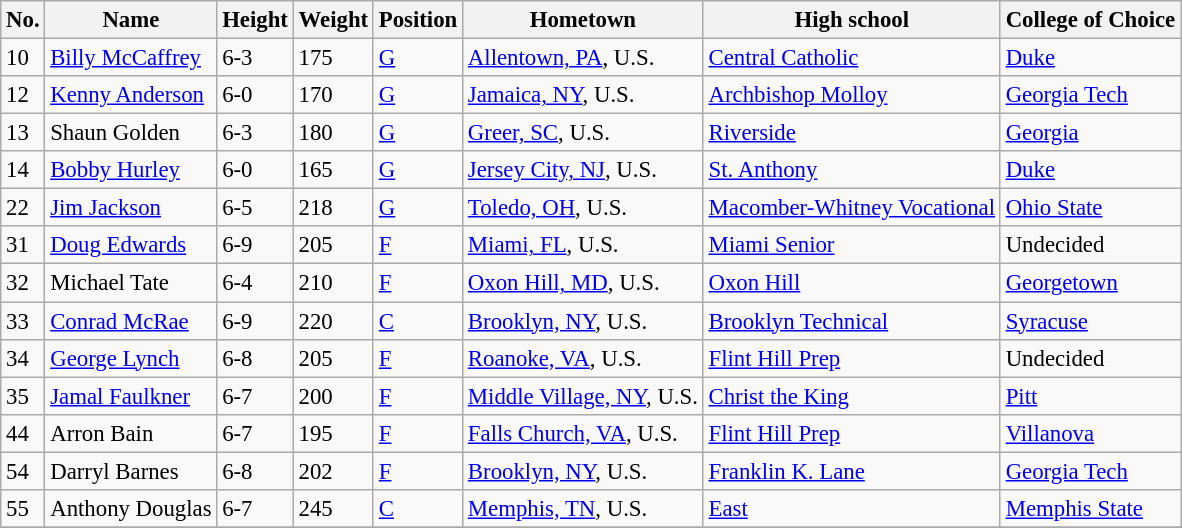<table class="wikitable sortable" style="font-size: 95%;">
<tr>
<th>No.</th>
<th>Name</th>
<th>Height</th>
<th>Weight</th>
<th>Position</th>
<th>Hometown</th>
<th>High school</th>
<th>College of Choice</th>
</tr>
<tr>
<td>10</td>
<td><a href='#'>Billy McCaffrey</a></td>
<td>6-3</td>
<td>175</td>
<td><a href='#'>G</a></td>
<td><a href='#'>Allentown, PA</a>, U.S.</td>
<td><a href='#'>Central Catholic</a></td>
<td><a href='#'>Duke</a></td>
</tr>
<tr>
<td>12</td>
<td><a href='#'>Kenny Anderson</a></td>
<td>6-0</td>
<td>170</td>
<td><a href='#'>G</a></td>
<td><a href='#'>Jamaica, NY</a>, U.S.</td>
<td><a href='#'>Archbishop Molloy</a></td>
<td><a href='#'>Georgia Tech</a></td>
</tr>
<tr>
<td>13</td>
<td>Shaun Golden</td>
<td>6-3</td>
<td>180</td>
<td><a href='#'>G</a></td>
<td><a href='#'>Greer, SC</a>, U.S.</td>
<td><a href='#'>Riverside</a></td>
<td><a href='#'>Georgia</a></td>
</tr>
<tr>
<td>14</td>
<td><a href='#'>Bobby Hurley</a></td>
<td>6-0</td>
<td>165</td>
<td><a href='#'>G</a></td>
<td><a href='#'>Jersey City, NJ</a>, U.S.</td>
<td><a href='#'>St. Anthony</a></td>
<td><a href='#'>Duke</a></td>
</tr>
<tr>
<td>22</td>
<td><a href='#'>Jim Jackson</a></td>
<td>6-5</td>
<td>218</td>
<td><a href='#'>G</a></td>
<td><a href='#'>Toledo, OH</a>, U.S.</td>
<td><a href='#'>Macomber-Whitney Vocational</a></td>
<td><a href='#'>Ohio State</a></td>
</tr>
<tr>
<td>31</td>
<td><a href='#'>Doug Edwards</a></td>
<td>6-9</td>
<td>205</td>
<td><a href='#'>F</a></td>
<td><a href='#'>Miami, FL</a>, U.S.</td>
<td><a href='#'>Miami Senior</a></td>
<td>Undecided</td>
</tr>
<tr>
<td>32</td>
<td>Michael Tate</td>
<td>6-4</td>
<td>210</td>
<td><a href='#'>F</a></td>
<td><a href='#'>Oxon Hill, MD</a>, U.S.</td>
<td><a href='#'>Oxon Hill</a></td>
<td><a href='#'>Georgetown</a></td>
</tr>
<tr>
<td>33</td>
<td><a href='#'>Conrad McRae</a></td>
<td>6-9</td>
<td>220</td>
<td><a href='#'>C</a></td>
<td><a href='#'>Brooklyn, NY</a>, U.S.</td>
<td><a href='#'>Brooklyn Technical</a></td>
<td><a href='#'>Syracuse</a></td>
</tr>
<tr>
<td>34</td>
<td><a href='#'>George Lynch</a></td>
<td>6-8</td>
<td>205</td>
<td><a href='#'>F</a></td>
<td><a href='#'>Roanoke, VA</a>, U.S.</td>
<td><a href='#'>Flint Hill Prep</a></td>
<td>Undecided</td>
</tr>
<tr>
<td>35</td>
<td><a href='#'>Jamal Faulkner</a></td>
<td>6-7</td>
<td>200</td>
<td><a href='#'>F</a></td>
<td><a href='#'>Middle Village, NY</a>, U.S.</td>
<td><a href='#'>Christ the King</a></td>
<td><a href='#'>Pitt</a></td>
</tr>
<tr>
<td>44</td>
<td>Arron Bain</td>
<td>6-7</td>
<td>195</td>
<td><a href='#'>F</a></td>
<td><a href='#'>Falls Church, VA</a>, U.S.</td>
<td><a href='#'>Flint Hill Prep</a></td>
<td><a href='#'>Villanova</a></td>
</tr>
<tr>
<td>54</td>
<td>Darryl Barnes</td>
<td>6-8</td>
<td>202</td>
<td><a href='#'>F</a></td>
<td><a href='#'>Brooklyn, NY</a>, U.S.</td>
<td><a href='#'>Franklin K. Lane</a></td>
<td><a href='#'>Georgia Tech</a></td>
</tr>
<tr>
<td>55</td>
<td>Anthony Douglas</td>
<td>6-7</td>
<td>245</td>
<td><a href='#'>C</a></td>
<td><a href='#'>Memphis, TN</a>, U.S.</td>
<td><a href='#'>East</a></td>
<td><a href='#'>Memphis State</a></td>
</tr>
<tr>
</tr>
</table>
